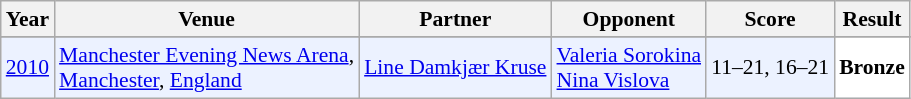<table class="sortable wikitable" style="font-size: 90%;">
<tr>
<th>Year</th>
<th>Venue</th>
<th>Partner</th>
<th>Opponent</th>
<th>Score</th>
<th>Result</th>
</tr>
<tr>
</tr>
<tr style="background:#ECF2FF">
<td align="center"><a href='#'>2010</a></td>
<td align="left"><a href='#'>Manchester Evening News Arena</a>,<br><a href='#'>Manchester</a>, <a href='#'>England</a></td>
<td align="left"> <a href='#'>Line Damkjær Kruse</a></td>
<td align="left"> <a href='#'>Valeria Sorokina</a><br> <a href='#'>Nina Vislova</a></td>
<td align="left">11–21, 16–21</td>
<td style="text-align:left; background:white"> <strong>Bronze</strong></td>
</tr>
</table>
